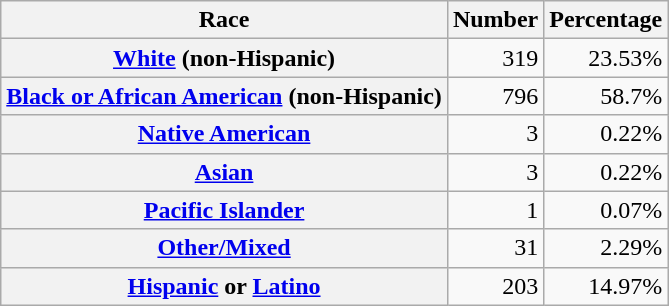<table class="wikitable" style="text-align:right">
<tr>
<th scope="col">Race</th>
<th scope="col">Number</th>
<th scope="col">Percentage</th>
</tr>
<tr>
<th scope="row"><a href='#'>White</a> (non-Hispanic)</th>
<td>319</td>
<td>23.53%</td>
</tr>
<tr>
<th scope="row"><a href='#'>Black or African American</a> (non-Hispanic)</th>
<td>796</td>
<td>58.7%</td>
</tr>
<tr>
<th scope="row"><a href='#'>Native American</a></th>
<td>3</td>
<td>0.22%</td>
</tr>
<tr>
<th scope="row"><a href='#'>Asian</a></th>
<td>3</td>
<td>0.22%</td>
</tr>
<tr>
<th scope="row"><a href='#'>Pacific Islander</a></th>
<td>1</td>
<td>0.07%</td>
</tr>
<tr>
<th scope="row"><a href='#'>Other/Mixed</a></th>
<td>31</td>
<td>2.29%</td>
</tr>
<tr>
<th scope="row"><a href='#'>Hispanic</a> or <a href='#'>Latino</a></th>
<td>203</td>
<td>14.97%</td>
</tr>
</table>
